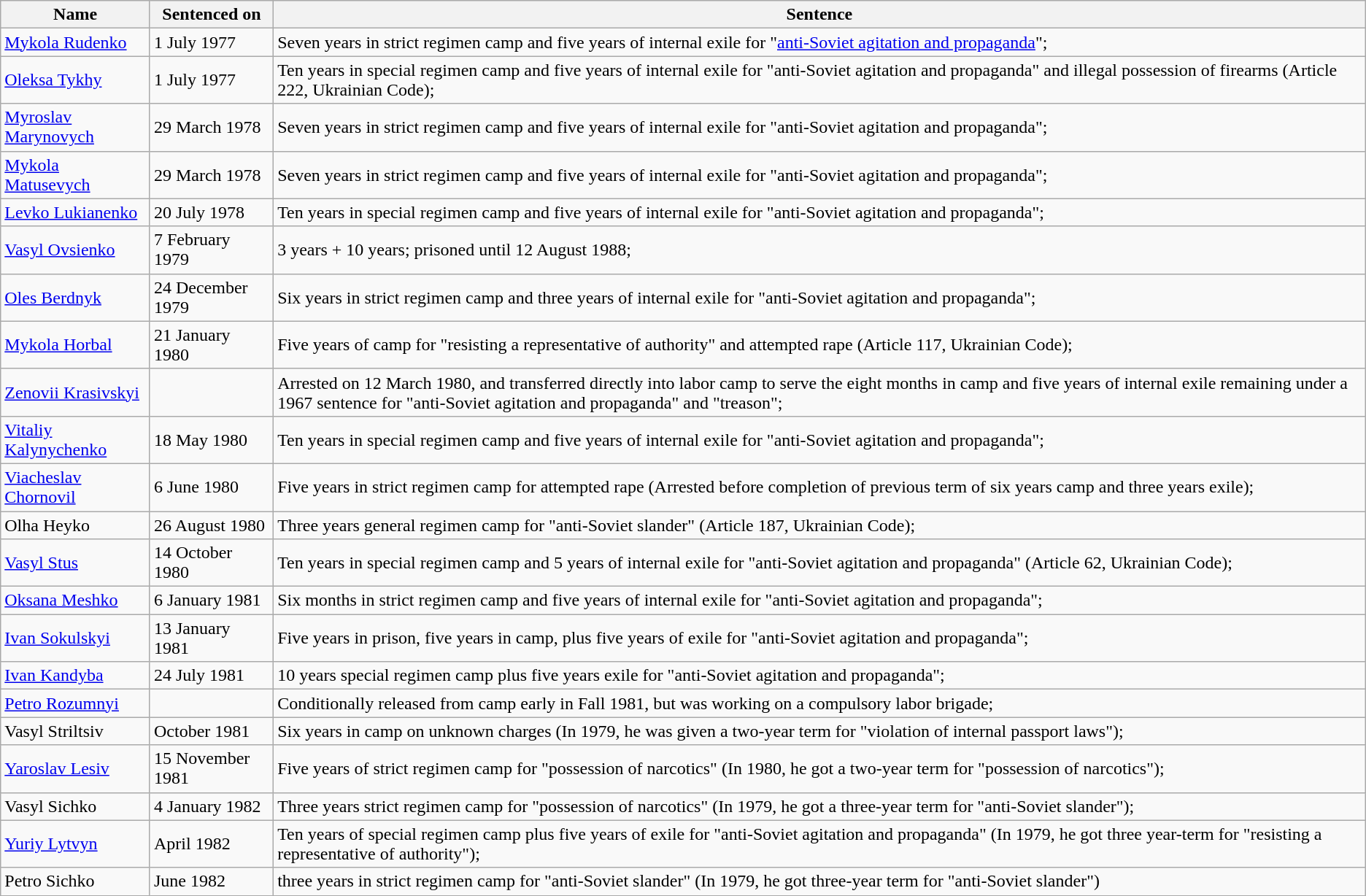<table class="wikitable sortable">
<tr>
<th>Name</th>
<th>Sentenced on</th>
<th>Sentence</th>
</tr>
<tr>
<td><a href='#'>Mykola Rudenko</a></td>
<td>1 July 1977</td>
<td>Seven years in strict regimen camp and five years of internal exile for "<a href='#'>anti-Soviet agitation and propaganda</a>";</td>
</tr>
<tr>
<td><a href='#'>Oleksa Tykhy</a></td>
<td>1 July 1977</td>
<td>Ten years in special regimen camp and five years of internal exile for "anti-Soviet agitation and propaganda" and illegal possession of firearms (Article 222, Ukrainian Code);</td>
</tr>
<tr>
<td><a href='#'>Myroslav Marynovych</a></td>
<td>29 March 1978</td>
<td>Seven years in strict regimen camp and five years of internal exile for "anti-Soviet agitation and propaganda";</td>
</tr>
<tr>
<td><a href='#'>Mykola Matusevych</a></td>
<td>29 March 1978</td>
<td>Seven years in strict regimen camp and five years of internal exile for "anti-Soviet agitation and propaganda";</td>
</tr>
<tr>
<td><a href='#'>Levko Lukianenko</a></td>
<td>20 July 1978</td>
<td>Ten years in special regimen camp and five years of internal exile for "anti-Soviet agitation and propaganda";</td>
</tr>
<tr>
<td><a href='#'>Vasyl Ovsienko</a></td>
<td>7 February 1979</td>
<td>3 years + 10 years; prisoned until 12 August 1988;</td>
</tr>
<tr>
<td><a href='#'>Oles Berdnyk</a></td>
<td>24 December 1979</td>
<td>Six years in strict regimen camp and three years of internal exile for "anti-Soviet agitation and propaganda";</td>
</tr>
<tr>
<td><a href='#'>Mykola Horbal</a></td>
<td>21 January 1980</td>
<td>Five years of camp for "resisting a representative of authority" and attempted rape (Article 117, Ukrainian Code);</td>
</tr>
<tr>
<td><a href='#'>Zenovii Krasivskyi</a></td>
<td></td>
<td>Arrested on 12 March 1980, and transferred directly into labor camp to serve the eight months in camp and five years of internal exile remaining under a 1967 sentence for "anti-Soviet agitation and propaganda" and "treason";</td>
</tr>
<tr>
<td><a href='#'>Vitaliy Kalynychenko</a></td>
<td>18 May 1980</td>
<td>Ten years in special regimen camp and five years of internal exile for "anti-Soviet agitation and propaganda";</td>
</tr>
<tr>
<td><a href='#'>Viacheslav Chornovil</a></td>
<td>6 June 1980</td>
<td>Five years in strict regimen camp for attempted rape (Arrested before completion of previous term of six years camp and three years exile);</td>
</tr>
<tr>
<td>Olha Heyko</td>
<td>26 August 1980</td>
<td>Three years general regimen camp for "anti-Soviet slander" (Article 187, Ukrainian Code);</td>
</tr>
<tr>
<td><a href='#'>Vasyl Stus</a></td>
<td>14 October 1980</td>
<td>Ten years in special regimen camp and 5 years of internal exile for "anti-Soviet agitation and propaganda" (Article 62, Ukrainian Code);</td>
</tr>
<tr>
<td><a href='#'>Oksana Meshko</a></td>
<td>6 January 1981</td>
<td>Six months in strict regimen camp and five years of internal exile for "anti-Soviet agitation and propaganda";</td>
</tr>
<tr>
<td><a href='#'>Ivan Sokulskyi</a></td>
<td>13 January 1981</td>
<td>Five years in prison, five years in camp, plus five years of exile for "anti-Soviet agitation and propaganda";</td>
</tr>
<tr>
<td><a href='#'>Ivan Kandyba</a></td>
<td>24 July 1981</td>
<td>10 years special regimen camp plus five years exile for "anti-Soviet agitation and propaganda";</td>
</tr>
<tr>
<td><a href='#'>Petro Rozumnyi</a></td>
<td></td>
<td>Conditionally released from camp early in Fall 1981, but was working on a compulsory labor brigade;</td>
</tr>
<tr>
<td>Vasyl Striltsiv</td>
<td>October 1981</td>
<td>Six years in camp on unknown charges (In 1979, he was given a two-year term for "violation of internal passport laws");</td>
</tr>
<tr>
<td><a href='#'>Yaroslav Lesiv</a></td>
<td>15 November 1981</td>
<td>Five years of strict regimen camp for "possession of narcotics" (In 1980, he got a two-year term for "possession of narcotics");</td>
</tr>
<tr>
<td>Vasyl Sichko</td>
<td>4 January 1982</td>
<td>Three years strict regimen camp for "possession of narcotics" (In 1979, he got a three-year term for "anti-Soviet slander");</td>
</tr>
<tr>
<td><a href='#'>Yuriy Lytvyn</a></td>
<td>April 1982</td>
<td>Ten years of special regimen camp plus five years of exile for "anti-Soviet agitation and propaganda" (In 1979, he got three year-term for "resisting a representative of authority");</td>
</tr>
<tr>
<td>Petro Sichko</td>
<td>June 1982</td>
<td>three years in strict regimen camp for "anti-Soviet slander" (In 1979, he got three-year term for "anti-Soviet slander")</td>
</tr>
</table>
